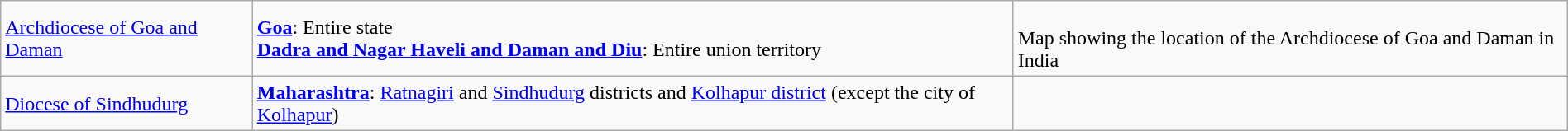<table class="wikitable" style="width:100%">
<tr>
<td><a href='#'>Archdiocese of Goa and Daman</a></td>
<td><strong><a href='#'>Goa</a></strong>: Entire state<br><strong><a href='#'>Dadra and Nagar Haveli and Daman and Diu</a></strong>: Entire union territory</td>
<td><br>Map showing the location of the Archdiocese of Goa and Daman in India</td>
</tr>
<tr>
<td><a href='#'>Diocese of Sindhudurg</a></td>
<td><strong><a href='#'>Maharashtra</a></strong>: <a href='#'>Ratnagiri</a> and <a href='#'>Sindhudurg</a> districts and <a href='#'>Kolhapur district</a> (except the city of <a href='#'>Kolhapur</a>)</td>
<td></td>
</tr>
</table>
